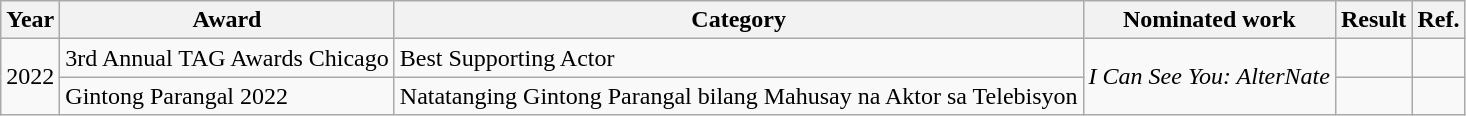<table class="wikitable">
<tr>
<th>Year</th>
<th>Award</th>
<th>Category</th>
<th>Nominated work</th>
<th>Result</th>
<th>Ref.</th>
</tr>
<tr>
<td rowspan="2">2022</td>
<td>3rd Annual TAG Awards Chicago</td>
<td>Best Supporting Actor</td>
<td rowspan="2"><em>I Can See You: AlterNate</em></td>
<td></td>
<td></td>
</tr>
<tr>
<td>Gintong Parangal 2022</td>
<td>Natatanging Gintong Parangal bilang Mahusay na Aktor sa Telebisyon</td>
<td></td>
<td></td>
</tr>
</table>
